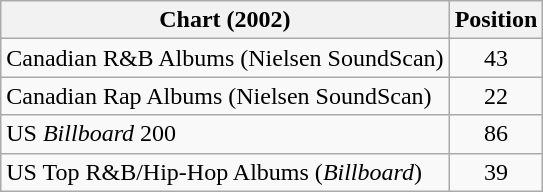<table class="wikitable sortable plainrowheaders">
<tr>
<th>Chart (2002)</th>
<th>Position</th>
</tr>
<tr>
<td>Canadian R&B Albums (Nielsen SoundScan)</td>
<td style="text-align:center">43</td>
</tr>
<tr>
<td>Canadian Rap Albums (Nielsen SoundScan)</td>
<td style="text-align:center">22</td>
</tr>
<tr>
<td>US <em>Billboard</em> 200</td>
<td style="text-align:center">86</td>
</tr>
<tr>
<td>US Top R&B/Hip-Hop Albums (<em>Billboard</em>)</td>
<td style="text-align:center">39</td>
</tr>
</table>
